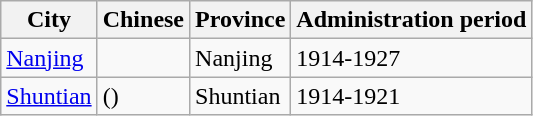<table class="wikitable sortable">
<tr>
<th>City</th>
<th>Chinese</th>
<th>Province</th>
<th>Administration period</th>
</tr>
<tr>
<td><a href='#'>Nanjing</a></td>
<td></td>
<td valign=top>Nanjing</td>
<td>1914-1927</td>
</tr>
<tr>
<td><a href='#'>Shuntian</a></td>
<td> ()</td>
<td valign=top>Shuntian</td>
<td>1914-1921</td>
</tr>
</table>
